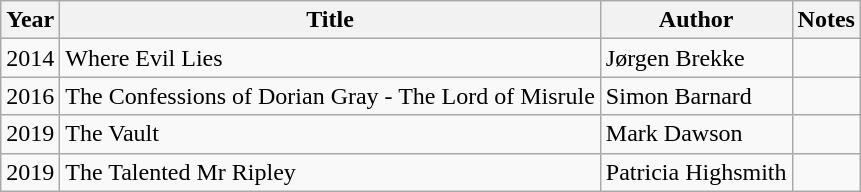<table class="wikitable sortable">
<tr>
<th>Year</th>
<th>Title</th>
<th>Author</th>
<th>Notes</th>
</tr>
<tr>
<td>2014</td>
<td>Where Evil Lies</td>
<td>Jørgen Brekke</td>
<td></td>
</tr>
<tr>
<td>2016</td>
<td>The Confessions of Dorian Gray - The Lord of Misrule</td>
<td>Simon Barnard</td>
<td></td>
</tr>
<tr>
<td>2019</td>
<td>The Vault</td>
<td>Mark Dawson</td>
<td></td>
</tr>
<tr>
<td>2019</td>
<td>The Talented Mr Ripley</td>
<td>Patricia Highsmith</td>
<td></td>
</tr>
</table>
